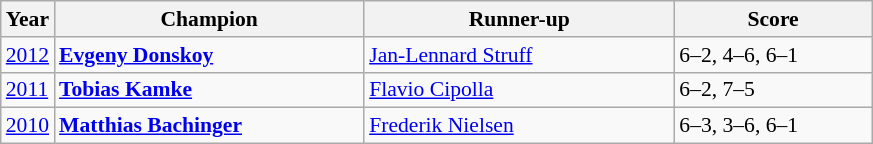<table class="wikitable" style="font-size:90%">
<tr>
<th>Year</th>
<th width="200">Champion</th>
<th width="200">Runner-up</th>
<th width="125">Score</th>
</tr>
<tr>
<td><a href='#'>2012</a></td>
<td> <strong><a href='#'>Evgeny Donskoy</a></strong></td>
<td> <a href='#'>Jan-Lennard Struff</a></td>
<td>6–2, 4–6, 6–1</td>
</tr>
<tr>
<td><a href='#'>2011</a></td>
<td> <strong><a href='#'>Tobias Kamke</a></strong></td>
<td> <a href='#'>Flavio Cipolla</a></td>
<td>6–2, 7–5</td>
</tr>
<tr>
<td><a href='#'>2010</a></td>
<td> <strong><a href='#'>Matthias Bachinger</a></strong></td>
<td> <a href='#'>Frederik Nielsen</a></td>
<td>6–3, 3–6, 6–1</td>
</tr>
</table>
